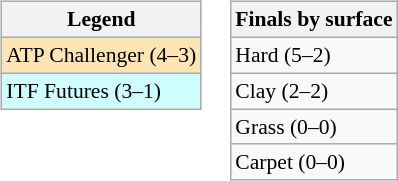<table>
<tr style="vertical-align:top">
<td><br><table class="wikitable" style="font-size:90%;">
<tr>
<th>Legend</th>
</tr>
<tr style="background:moccasin">
<td>ATP Challenger (4–3)</td>
</tr>
<tr style="background:#CFFCFF">
<td>ITF Futures (3–1)</td>
</tr>
</table>
</td>
<td><br><table class="wikitable" style="font-size:90%;">
<tr>
<th>Finals by surface</th>
</tr>
<tr>
<td>Hard (5–2)</td>
</tr>
<tr>
<td>Clay (2–2)</td>
</tr>
<tr>
<td>Grass (0–0)</td>
</tr>
<tr>
<td>Carpet (0–0)</td>
</tr>
</table>
</td>
</tr>
</table>
